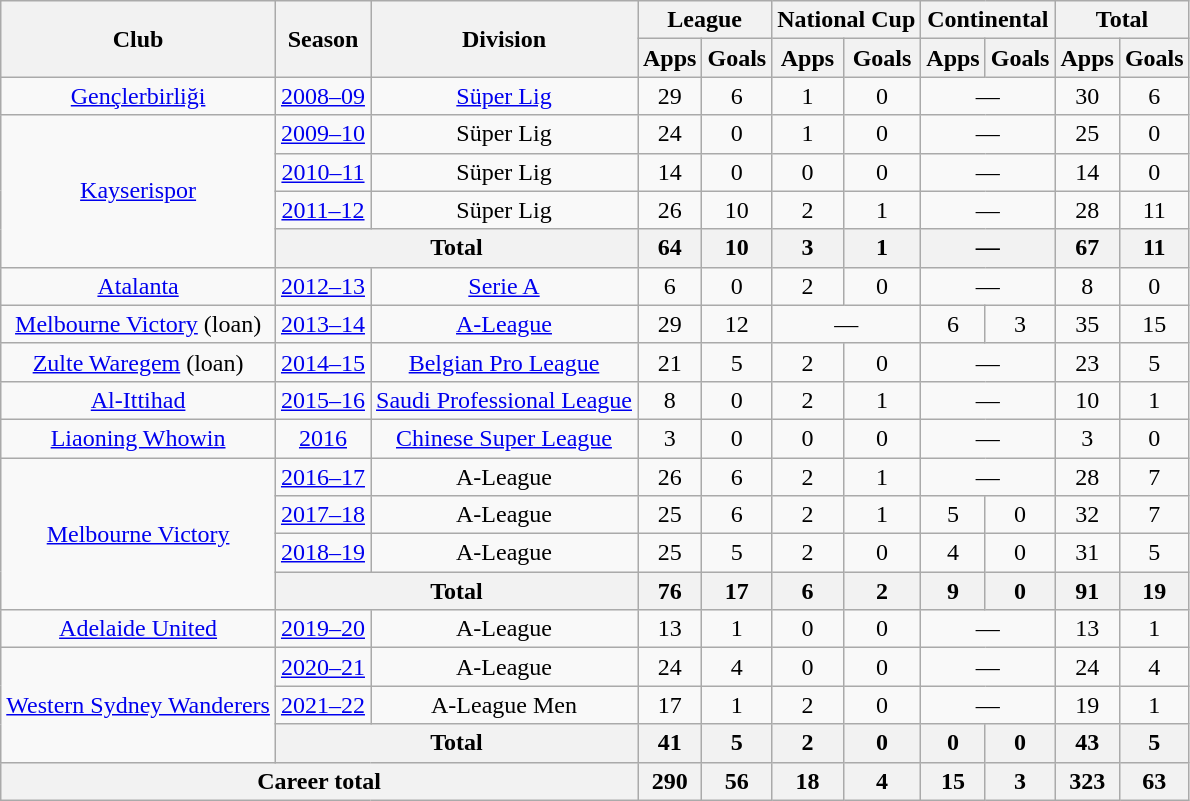<table class="wikitable" style="text-align:center;">
<tr>
<th rowspan="2">Club</th>
<th rowspan="2">Season</th>
<th rowspan="2">Division</th>
<th colspan="2">League</th>
<th colspan="2">National Cup</th>
<th colspan="2">Continental</th>
<th colspan="2">Total</th>
</tr>
<tr>
<th>Apps</th>
<th>Goals</th>
<th>Apps</th>
<th>Goals</th>
<th>Apps</th>
<th>Goals</th>
<th>Apps</th>
<th>Goals</th>
</tr>
<tr>
<td rowspan="1"><a href='#'>Gençlerbirliği</a></td>
<td><a href='#'>2008–09</a></td>
<td><a href='#'>Süper Lig</a></td>
<td>29</td>
<td>6</td>
<td>1</td>
<td>0</td>
<td colspan="2">—</td>
<td>30</td>
<td>6</td>
</tr>
<tr>
<td rowspan="4"><a href='#'>Kayserispor</a></td>
<td><a href='#'>2009–10</a></td>
<td>Süper Lig</td>
<td>24</td>
<td>0</td>
<td>1</td>
<td>0</td>
<td colspan="2">—</td>
<td>25</td>
<td>0</td>
</tr>
<tr>
<td><a href='#'>2010–11</a></td>
<td>Süper Lig</td>
<td>14</td>
<td>0</td>
<td>0</td>
<td>0</td>
<td colspan="2">—</td>
<td>14</td>
<td>0</td>
</tr>
<tr>
<td><a href='#'>2011–12</a></td>
<td>Süper Lig</td>
<td>26</td>
<td>10</td>
<td>2</td>
<td>1</td>
<td colspan="2">—</td>
<td>28</td>
<td>11</td>
</tr>
<tr>
<th colspan="2">Total</th>
<th>64</th>
<th>10</th>
<th>3</th>
<th>1</th>
<th colspan="2">—</th>
<th>67</th>
<th>11</th>
</tr>
<tr>
<td rowspan="1"><a href='#'>Atalanta</a></td>
<td><a href='#'>2012–13</a></td>
<td><a href='#'>Serie A</a></td>
<td>6</td>
<td>0</td>
<td>2</td>
<td>0</td>
<td colspan="2">—</td>
<td>8</td>
<td>0</td>
</tr>
<tr>
<td rowspan="1"><a href='#'>Melbourne Victory</a> (loan)</td>
<td><a href='#'>2013–14</a></td>
<td><a href='#'>A-League</a></td>
<td>29</td>
<td>12</td>
<td colspan="2">—</td>
<td>6</td>
<td>3</td>
<td>35</td>
<td>15</td>
</tr>
<tr>
<td rowspan="1"><a href='#'>Zulte Waregem</a> (loan)</td>
<td><a href='#'>2014–15</a></td>
<td><a href='#'>Belgian Pro League</a></td>
<td>21</td>
<td>5</td>
<td>2</td>
<td>0</td>
<td colspan="2">—</td>
<td>23</td>
<td>5</td>
</tr>
<tr>
<td><a href='#'>Al-Ittihad</a></td>
<td><a href='#'>2015–16</a></td>
<td><a href='#'>Saudi Professional League</a></td>
<td>8</td>
<td>0</td>
<td>2</td>
<td>1</td>
<td colspan="2">—</td>
<td>10</td>
<td>1</td>
</tr>
<tr>
<td><a href='#'>Liaoning Whowin</a></td>
<td><a href='#'>2016</a></td>
<td><a href='#'>Chinese Super League</a></td>
<td>3</td>
<td>0</td>
<td>0</td>
<td>0</td>
<td colspan="2">—</td>
<td>3</td>
<td>0</td>
</tr>
<tr>
<td rowspan="4"><a href='#'>Melbourne Victory</a></td>
<td><a href='#'>2016–17</a></td>
<td>A-League</td>
<td>26</td>
<td>6</td>
<td>2</td>
<td>1</td>
<td colspan="2">—</td>
<td>28</td>
<td>7</td>
</tr>
<tr>
<td><a href='#'>2017–18</a></td>
<td>A-League</td>
<td>25</td>
<td>6</td>
<td>2</td>
<td>1</td>
<td>5</td>
<td>0</td>
<td>32</td>
<td>7</td>
</tr>
<tr>
<td><a href='#'>2018–19</a></td>
<td>A-League</td>
<td>25</td>
<td>5</td>
<td>2</td>
<td>0</td>
<td>4</td>
<td>0</td>
<td>31</td>
<td>5</td>
</tr>
<tr>
<th colspan="2">Total</th>
<th>76</th>
<th>17</th>
<th>6</th>
<th>2</th>
<th>9</th>
<th>0</th>
<th>91</th>
<th>19</th>
</tr>
<tr>
<td><a href='#'>Adelaide United</a></td>
<td><a href='#'>2019–20</a></td>
<td>A-League</td>
<td>13</td>
<td>1</td>
<td>0</td>
<td>0</td>
<td colspan="2">—</td>
<td>13</td>
<td>1</td>
</tr>
<tr>
<td rowspan=3><a href='#'>Western Sydney Wanderers</a></td>
<td><a href='#'>2020–21</a></td>
<td>A-League</td>
<td>24</td>
<td>4</td>
<td>0</td>
<td>0</td>
<td colspan="2">—</td>
<td>24</td>
<td>4</td>
</tr>
<tr>
<td><a href='#'>2021–22</a></td>
<td>A-League Men</td>
<td>17</td>
<td>1</td>
<td>2</td>
<td>0</td>
<td colspan="2">—</td>
<td>19</td>
<td>1</td>
</tr>
<tr>
<th colspan=2>Total</th>
<th>41</th>
<th>5</th>
<th>2</th>
<th>0</th>
<th>0</th>
<th>0</th>
<th>43</th>
<th>5</th>
</tr>
<tr>
<th colspan="3">Career total</th>
<th>290</th>
<th>56</th>
<th>18</th>
<th>4</th>
<th>15</th>
<th>3</th>
<th>323</th>
<th>63</th>
</tr>
</table>
